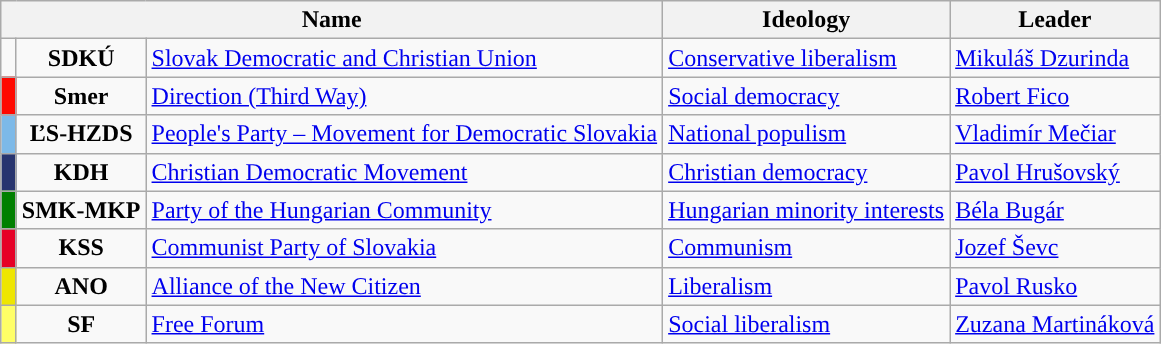<table class="wikitable">
<tr>
<th colspan="3">Name</th>
<th>Ideology</th>
<th>Leader</th>
</tr>
<tr>
<td style="background:"></td>
<td style="text-align:center;"><strong>SDKÚ</strong></td>
<td><a href='#'>Slovak Democratic and Christian Union</a><br></td>
<td><a href='#'>Conservative liberalism</a></td>
<td><a href='#'>Mikuláš Dzurinda</a></td>
</tr>
<tr>
<td style="background-color:#FF0800; width:3px;";"></td>
<td style="text-align:center;"><strong>Smer</strong></td>
<td><a href='#'>Direction (Third Way)</a><br></td>
<td><a href='#'>Social democracy</a></td>
<td><a href='#'>Robert Fico</a></td>
</tr>
<tr>
<td style="background-color:#7CB9E8; width:3px;";"></td>
<td style="text-align:center;"><strong>ĽS-HZDS</strong></td>
<td><a href='#'>People's Party – Movement for Democratic Slovakia</a><br></td>
<td><a href='#'>National populism</a></td>
<td><a href='#'>Vladimír Mečiar</a></td>
</tr>
<tr>
<td style="background-color:#27346F; width:3px;";"></td>
<td style="text-align:center;"><strong>KDH</strong></td>
<td><a href='#'>Christian Democratic Movement</a><br></td>
<td><a href='#'>Christian democracy</a></td>
<td><a href='#'>Pavol Hrušovský</a></td>
</tr>
<tr>
<td style="background-color:#008000; width:3px;";"></td>
<td style="text-align:center;"><strong>SMK-MKP</strong></td>
<td><a href='#'>Party of the Hungarian Community</a><br></td>
<td><a href='#'>Hungarian minority interests</a></td>
<td><a href='#'>Béla Bugár</a></td>
</tr>
<tr>
<td style="background-color:#E60026; width:3px;";"></td>
<td style="text-align:center;"><strong>KSS</strong></td>
<td><a href='#'>Communist Party of Slovakia</a><br></td>
<td><a href='#'>Communism</a></td>
<td><a href='#'>Jozef Ševc</a></td>
</tr>
<tr>
<td style="background-color:#EEE600; width:3px;";"></td>
<td style="text-align:center;"><strong>ANO</strong></td>
<td><a href='#'>Alliance of the New Citizen</a><br></td>
<td><a href='#'>Liberalism</a></td>
<td><a href='#'>Pavol Rusko</a></td>
</tr>
<tr>
<td style="background-color:#FFFF66	; width:3px;";"></td>
<td style="text-align:center;"><strong>SF</strong></td>
<td><a href='#'>Free Forum</a><br></td>
<td><a href='#'>Social liberalism</a></td>
<td><a href='#'>Zuzana Martináková</a></td>
</tr>
</table>
